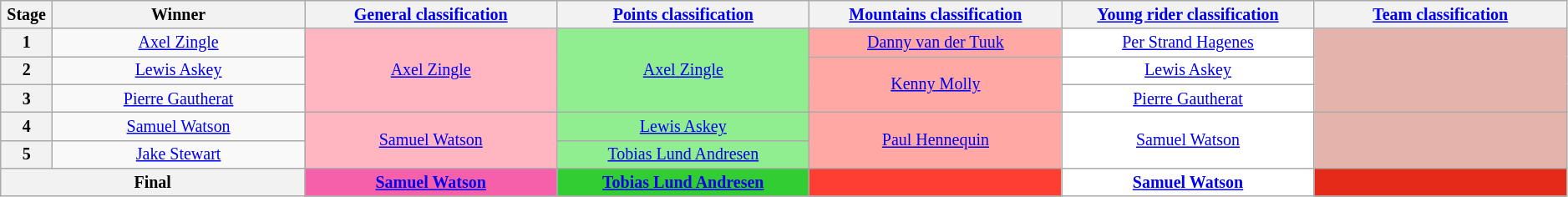<table class="wikitable" style="text-align: center; font-size:smaller;">
<tr style="background:#efefef;">
<th scope="col" style="width:2%;">Stage</th>
<th scope="col" style="width:14%;">Winner</th>
<th scope="col" style="width:14%;"><a href='#'>General classification</a><br></th>
<th scope="col" style="width:14%;"><a href='#'>Points classification</a><br></th>
<th scope="col" style="width:14%;"><a href='#'>Mountains classification</a><br></th>
<th scope="col" style="width:14%;"><a href='#'>Young rider classification</a><br></th>
<th scope="col" style="width:14%;"><a href='#'>Team classification</a><br></th>
</tr>
<tr>
<th>1</th>
<td><a href='#'>Axel Zingle</a></td>
<td style="background:lightpink;" rowspan="3"><a href='#'>Axel Zingle</a></td>
<td style="background:lightgreen;" rowspan="3"><a href='#'>Axel Zingle</a></td>
<td style="background:#FFA8A4;"><a href='#'>Danny van der Tuuk</a></td>
<td style="background:white;"><a href='#'>Per Strand Hagenes</a></td>
<td style="background:#E4B3AB;" rowspan="3"></td>
</tr>
<tr>
<th>2</th>
<td><a href='#'>Lewis Askey</a></td>
<td style="background:#FFA8A4;" rowspan="2"><a href='#'>Kenny Molly</a></td>
<td style="background:white;"><a href='#'>Lewis Askey</a></td>
</tr>
<tr>
<th>3</th>
<td><a href='#'>Pierre Gautherat</a></td>
<td style="background:white;"><a href='#'>Pierre Gautherat</a></td>
</tr>
<tr>
<th>4</th>
<td><a href='#'>Samuel Watson</a></td>
<td style="background:lightpink;" rowspan="2"><a href='#'>Samuel Watson</a></td>
<td style="background:lightgreen;"><a href='#'>Lewis Askey</a></td>
<td style="background:#FFA8A4;" rowspan="2"><a href='#'>Paul Hennequin</a></td>
<td style="background:white;" rowspan="2"><a href='#'>Samuel Watson</a></td>
<td style="background:#E4B3AB;" rowspan="2"></td>
</tr>
<tr>
<th>5</th>
<td><a href='#'>Jake Stewart</a></td>
<td style="background:lightgreen;"><a href='#'>Tobias Lund Andresen</a></td>
</tr>
<tr>
<th colspan="2">Final</th>
<th style="background:#F660AB;"><a href='#'>Samuel Watson</a></th>
<th style="background:limegreen;"><a href='#'>Tobias Lund Andresen</a></th>
<th style="background:#FF3E33;"></th>
<th style="background:white;"><a href='#'>Samuel Watson</a></th>
<th style="background:#E42A19;"></th>
</tr>
</table>
